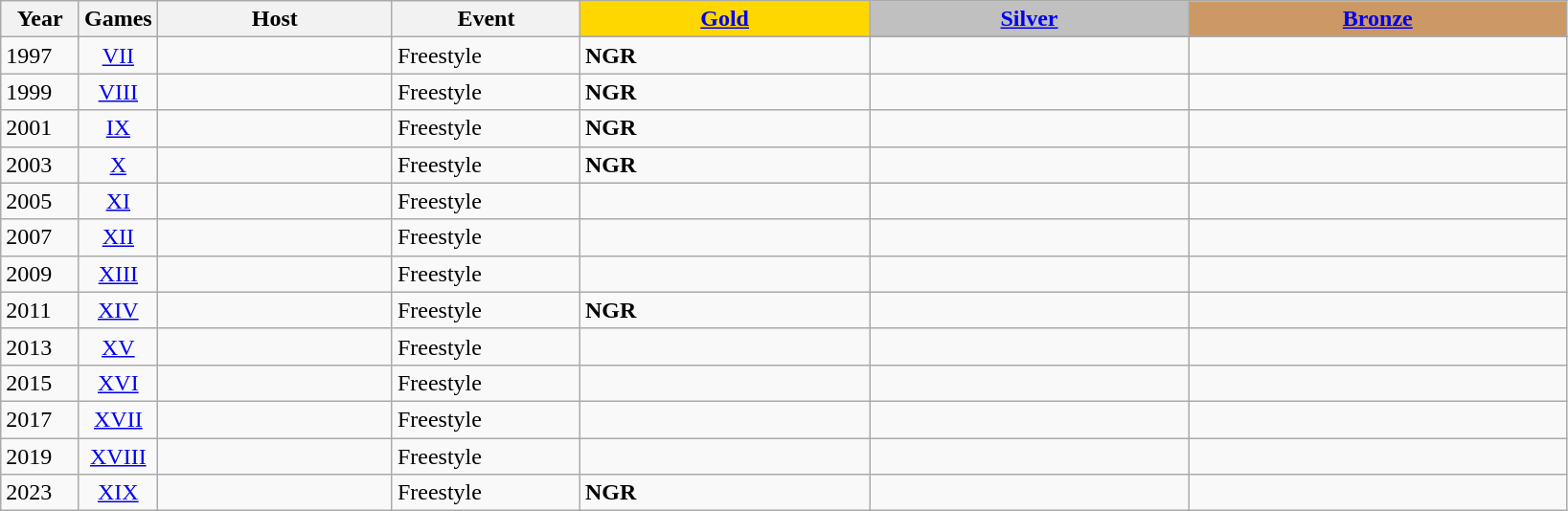<table class="sortable wikitable collapsible collapsed">
<tr>
<th rowspan="2" style="width:5%;">Year</th>
<th rowspan="2" style="width:5%;">Games</th>
<th rowspan="2" style="width:15%;">Host</th>
<th rowspan="2" style="width:12%;">Event</th>
<th style="background-color: gold"><a href='#'>Gold</a></th>
<th style="background-color: silver"><a href='#'>Silver</a></th>
<th style="background-color: #CC9966"><a href='#'>Bronze</a></th>
</tr>
<tr>
</tr>
<tr>
<td>1997</td>
<td align=center><a href='#'>VII</a></td>
<td align="left"></td>
<td>Freestyle</td>
<td align="left"> <strong>NGR</strong></td>
<td align="left"></td>
<td align="left"></td>
</tr>
<tr>
<td>1999</td>
<td align=center><a href='#'>VIII</a></td>
<td align="left"></td>
<td>Freestyle</td>
<td align="left"> <strong>NGR</strong></td>
<td align="left"></td>
<td align="left"></td>
</tr>
<tr>
<td>2001</td>
<td align=center><a href='#'>IX</a></td>
<td align="left"></td>
<td>Freestyle</td>
<td align="left"> <strong>NGR</strong></td>
<td align="left"></td>
<td align="left"></td>
</tr>
<tr>
<td>2003</td>
<td align=center><a href='#'>X</a></td>
<td align="left"></td>
<td>Freestyle</td>
<td align="left"> <strong>NGR</strong></td>
<td align="left"></td>
<td align="left"></td>
</tr>
<tr>
<td>2005</td>
<td align=center><a href='#'>XI</a></td>
<td align="left"></td>
<td>Freestyle</td>
<td align="left"></td>
<td align="left"></td>
<td align="left"></td>
</tr>
<tr>
<td>2007</td>
<td align=center><a href='#'>XII</a></td>
<td align="left"></td>
<td>Freestyle</td>
<td align="left"></td>
<td align="left"></td>
<td align="left"></td>
</tr>
<tr>
<td>2009</td>
<td align=center><a href='#'>XIII</a></td>
<td align="left"></td>
<td>Freestyle</td>
<td align="left"></td>
<td align="left"></td>
<td align="left"></td>
</tr>
<tr>
<td>2011</td>
<td align=center><a href='#'>XIV</a></td>
<td align="left"></td>
<td>Freestyle</td>
<td align="left"> <strong>NGR</strong></td>
<td align="left"></td>
<td align="left"></td>
</tr>
<tr>
<td>2013</td>
<td align=center><a href='#'>XV</a></td>
<td align="left"></td>
<td>Freestyle</td>
<td align="left"></td>
<td align="left"></td>
<td align="left"></td>
</tr>
<tr>
<td>2015</td>
<td align=center><a href='#'>XVI</a></td>
<td align="left"></td>
<td>Freestyle</td>
<td align="left"></td>
<td align="left"></td>
<td align="left"></td>
</tr>
<tr>
<td>2017</td>
<td align=center><a href='#'>XVII</a></td>
<td align="left"></td>
<td>Freestyle</td>
<td align="left"></td>
<td align="left"></td>
<td align="left"></td>
</tr>
<tr>
<td>2019</td>
<td align=center><a href='#'>XVIII</a></td>
<td align="left"></td>
<td>Freestyle</td>
<td align="left"></td>
<td align="left"></td>
<td align="left"></td>
</tr>
<tr>
<td>2023</td>
<td align=center><a href='#'>XIX</a></td>
<td align="left"></td>
<td>Freestyle</td>
<td align="left"> <strong>NGR</strong></td>
<td align="left"></td>
<td align="left"></td>
</tr>
</table>
